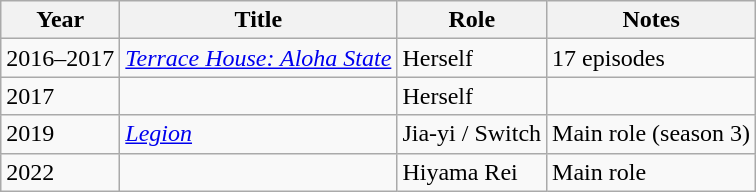<table class="wikitable">
<tr>
<th>Year</th>
<th>Title</th>
<th>Role</th>
<th class="unsortable">Notes</th>
</tr>
<tr>
<td>2016–2017</td>
<td><em><a href='#'>Terrace House: Aloha State</a></em></td>
<td>Herself</td>
<td>17 episodes</td>
</tr>
<tr>
<td>2017</td>
<td><em></em></td>
<td>Herself</td>
<td></td>
</tr>
<tr>
<td>2019</td>
<td><em><a href='#'>Legion</a></em></td>
<td>Jia-yi / Switch</td>
<td>Main role (season 3)</td>
</tr>
<tr>
<td>2022</td>
<td><em></em></td>
<td>Hiyama Rei</td>
<td>Main role</td>
</tr>
</table>
